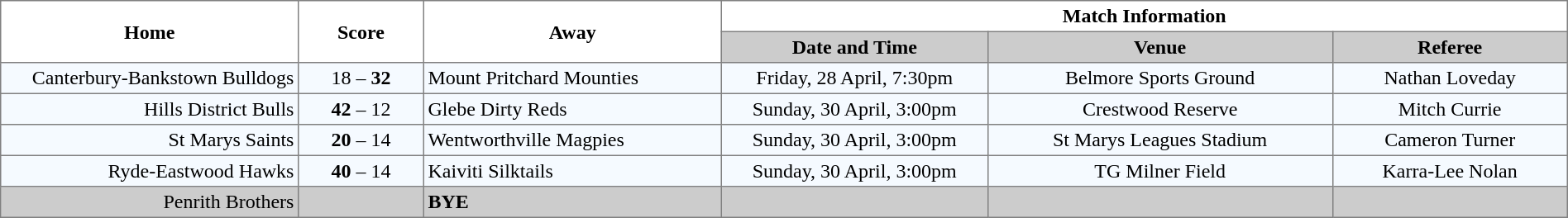<table width="100%" cellspacing="0" cellpadding="3" border="1" style="border-collapse:collapse;  text-align:center;">
<tr>
<th rowspan="2" width="19%">Home</th>
<th rowspan="2" width="8%">Score</th>
<th rowspan="2" width="19%">Away</th>
<th colspan="3">Match Information</th>
</tr>
<tr style="background:#CCCCCC">
<th width="17%">Date and Time</th>
<th width="22%">Venue</th>
<th width="50%">Referee</th>
</tr>
<tr style="text-align:center; background:#f5faff;">
<td align="right">Canterbury-Bankstown Bulldogs </td>
<td>18 – <strong>32</strong></td>
<td align="left"> Mount Pritchard Mounties</td>
<td>Friday, 28 April, 7:30pm</td>
<td>Belmore Sports Ground</td>
<td>Nathan Loveday</td>
</tr>
<tr style="text-align:center; background:#f5faff;">
<td align="right">Hills District Bulls </td>
<td><strong>42</strong> – 12</td>
<td align="left"> Glebe Dirty Reds</td>
<td>Sunday, 30 April, 3:00pm</td>
<td>Crestwood Reserve</td>
<td>Mitch Currie</td>
</tr>
<tr style="text-align:center; background:#f5faff;">
<td align="right">St Marys Saints </td>
<td><strong>20</strong> – 14</td>
<td align="left"> Wentworthville Magpies</td>
<td>Sunday, 30 April, 3:00pm</td>
<td>St Marys Leagues Stadium</td>
<td>Cameron Turner</td>
</tr>
<tr style="text-align:center; background:#f5faff;">
<td align="right">Ryde-Eastwood Hawks </td>
<td><strong>40</strong> – 14</td>
<td align="left"> Kaiviti Silktails</td>
<td>Sunday, 30 April, 3:00pm</td>
<td>TG Milner Field</td>
<td>Karra-Lee Nolan</td>
</tr>
<tr style="text-align:center; background:#CCCCCC;">
<td align="right">Penrith Brothers </td>
<td></td>
<td align="left"><strong>BYE</strong></td>
<td></td>
<td></td>
<td></td>
</tr>
</table>
